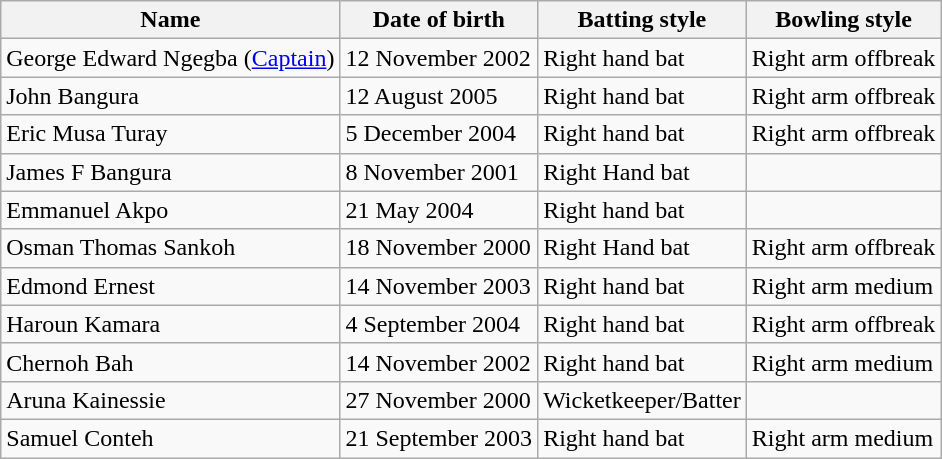<table class="wikitable">
<tr>
<th>Name</th>
<th>Date of birth</th>
<th>Batting style</th>
<th>Bowling style</th>
</tr>
<tr>
<td>George Edward Ngegba (<a href='#'>Captain</a>)</td>
<td>12 November 2002</td>
<td>Right hand bat</td>
<td>Right arm offbreak</td>
</tr>
<tr>
<td>John Bangura</td>
<td>12 August 2005</td>
<td>Right hand bat</td>
<td>Right arm offbreak</td>
</tr>
<tr>
<td>Eric Musa Turay</td>
<td>5 December 2004</td>
<td>Right hand bat</td>
<td>Right arm offbreak</td>
</tr>
<tr>
<td>James F Bangura</td>
<td>8 November 2001</td>
<td>Right Hand bat</td>
<td></td>
</tr>
<tr>
<td>Emmanuel Akpo</td>
<td>21 May 2004</td>
<td>Right hand bat</td>
<td></td>
</tr>
<tr>
<td>Osman Thomas Sankoh</td>
<td>18 November 2000</td>
<td>Right Hand bat</td>
<td>Right arm offbreak</td>
</tr>
<tr>
<td>Edmond Ernest</td>
<td>14 November 2003</td>
<td>Right hand bat</td>
<td>Right arm medium</td>
</tr>
<tr>
<td>Haroun Kamara</td>
<td>4 September 2004</td>
<td>Right hand bat</td>
<td>Right arm offbreak</td>
</tr>
<tr>
<td>Chernoh Bah</td>
<td>14 November 2002</td>
<td>Right hand bat</td>
<td>Right arm medium</td>
</tr>
<tr>
<td>Aruna Kainessie</td>
<td>27 November 2000</td>
<td>Wicketkeeper/Batter</td>
<td></td>
</tr>
<tr>
<td>Samuel Conteh</td>
<td>21 September 2003</td>
<td>Right hand bat</td>
<td>Right arm medium</td>
</tr>
</table>
